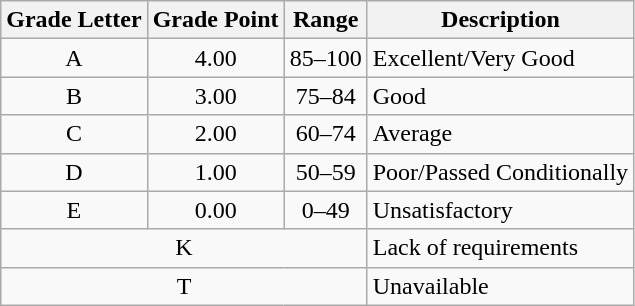<table class="wikitable" style="text-align:center;">
<tr>
<th>Grade Letter</th>
<th>Grade Point</th>
<th>Range</th>
<th>Description</th>
</tr>
<tr>
<td>A</td>
<td>4.00</td>
<td>85–100</td>
<td style="text-align:left;">Excellent/Very Good<br></td>
</tr>
<tr>
<td>B</td>
<td>3.00</td>
<td>75–84</td>
<td style="text-align:left;">Good<br></td>
</tr>
<tr>
<td>C</td>
<td>2.00</td>
<td>60–74</td>
<td style="text-align:left;">Average<br></td>
</tr>
<tr>
<td>D</td>
<td>1.00</td>
<td>50–59</td>
<td style="text-align:left;">Poor/Passed Conditionally<br></td>
</tr>
<tr>
<td>E</td>
<td>0.00</td>
<td>0–49</td>
<td style="text-align:left;">Unsatisfactory<br></td>
</tr>
<tr>
<td colspan=3>K</td>
<td style="text-align:left;">Lack of requirements</td>
</tr>
<tr>
<td colspan=3>T</td>
<td style="text-align:left;">Unavailable</td>
</tr>
</table>
